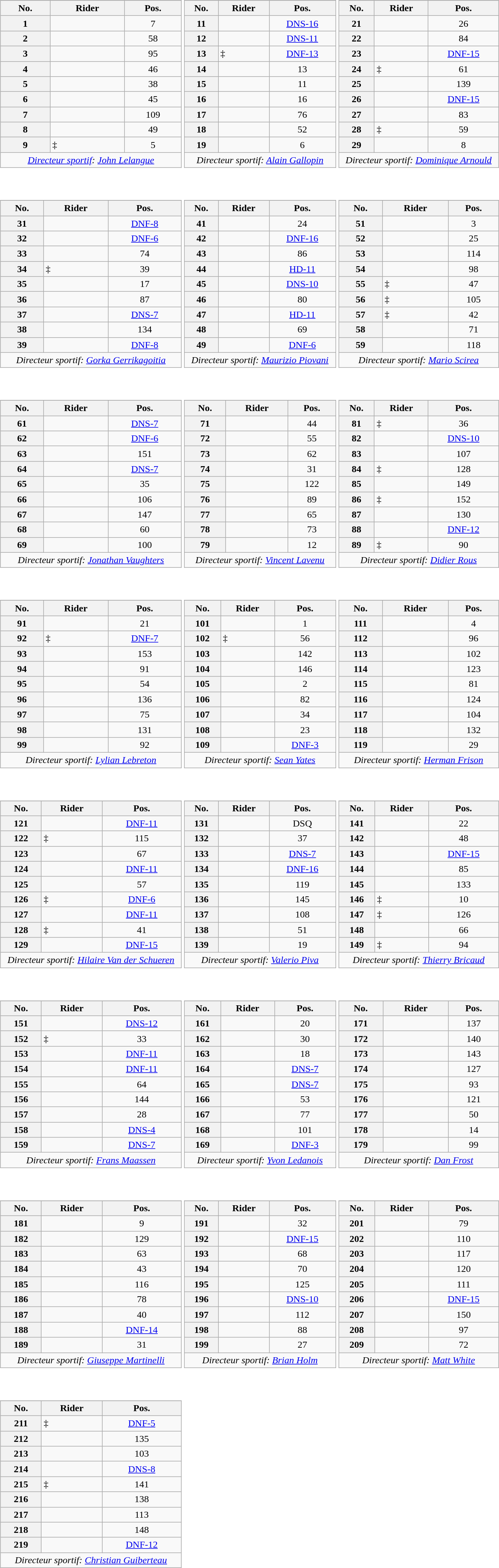<table>
<tr valign="top">
<td><br><table class="wikitable plainrowheaders" style="width:100%;">
<tr>
</tr>
<tr style="text-align:center;">
<th scope="col">No.</th>
<th scope="col">Rider</th>
<th scope="col">Pos.</th>
</tr>
<tr>
<th style="text-align:center;" scope="row">1</th>
<td></td>
<td style="text-align:center;">7</td>
</tr>
<tr>
<th style="text-align:center;" scope="row">2</th>
<td></td>
<td style="text-align:center;">58</td>
</tr>
<tr>
<th style="text-align:center;" scope="row">3</th>
<td></td>
<td style="text-align:center;">95</td>
</tr>
<tr>
<th style="text-align:center;" scope="row">4</th>
<td></td>
<td style="text-align:center;">46</td>
</tr>
<tr>
<th style="text-align:center;" scope="row">5</th>
<td></td>
<td style="text-align:center;">38</td>
</tr>
<tr>
<th style="text-align:center;" scope="row">6</th>
<td></td>
<td style="text-align:center;">45</td>
</tr>
<tr>
<th style="text-align:center;" scope="row">7</th>
<td></td>
<td style="text-align:center;">109</td>
</tr>
<tr>
<th style="text-align:center;" scope="row">8</th>
<td></td>
<td style="text-align:center;">49</td>
</tr>
<tr>
<th style="text-align:center;" scope="row">9</th>
<td> ‡ </td>
<td style="text-align:center;">5</td>
</tr>
<tr style="text-align:center;">
<td colspan="3"><em><a href='#'>Directeur sportif</a>: <a href='#'>John Lelangue</a></em></td>
</tr>
</table>
</td>
<td><br><table class="wikitable plainrowheaders" style="width:100%;">
<tr>
</tr>
<tr style="text-align:center;">
<th scope="col">No.</th>
<th scope="col">Rider</th>
<th scope="col">Pos.</th>
</tr>
<tr>
<th style="text-align:center;" scope="row">11</th>
<td></td>
<td style="text-align:center;"><a href='#'>DNS-16</a></td>
</tr>
<tr>
<th style="text-align:center;" scope="row">12</th>
<td></td>
<td style="text-align:center;"><a href='#'>DNS-11</a></td>
</tr>
<tr>
<th style="text-align:center;" scope="row">13</th>
<td> ‡</td>
<td style="text-align:center;"><a href='#'>DNF-13</a></td>
</tr>
<tr>
<th style="text-align:center;" scope="row">14</th>
<td></td>
<td style="text-align:center;">13</td>
</tr>
<tr>
<th style="text-align:center;" scope="row">15</th>
<td></td>
<td style="text-align:center;">11</td>
</tr>
<tr>
<th style="text-align:center;" scope="row">16</th>
<td></td>
<td style="text-align:center;">16</td>
</tr>
<tr>
<th style="text-align:center;" scope="row">17</th>
<td></td>
<td style="text-align:center;">76</td>
</tr>
<tr>
<th style="text-align:center;" scope="row">18</th>
<td></td>
<td style="text-align:center;">52</td>
</tr>
<tr>
<th style="text-align:center;" scope="row">19</th>
<td></td>
<td style="text-align:center;">6</td>
</tr>
<tr style="text-align:center;">
<td colspan="3"><em>Directeur sportif: <a href='#'>Alain Gallopin</a></em></td>
</tr>
</table>
</td>
<td><br><table class="wikitable plainrowheaders" style="width:100%;">
<tr>
</tr>
<tr style="text-align:center;">
<th scope="col">No.</th>
<th scope="col">Rider</th>
<th scope="col">Pos.</th>
</tr>
<tr>
<th style="text-align:center;" scope="row">21</th>
<td> </td>
<td style="text-align:center;">26</td>
</tr>
<tr>
<th style="text-align:center;" scope="row">22</th>
<td></td>
<td style="text-align:center;">84</td>
</tr>
<tr>
<th style="text-align:center;" scope="row">23</th>
<td></td>
<td style="text-align:center;"><a href='#'>DNF-15</a></td>
</tr>
<tr>
<th style="text-align:center;" scope="row">24</th>
<td> ‡</td>
<td style="text-align:center;">61</td>
</tr>
<tr>
<th style="text-align:center;" scope="row">25</th>
<td></td>
<td style="text-align:center;">139</td>
</tr>
<tr>
<th style="text-align:center;" scope="row">26</th>
<td></td>
<td style="text-align:center;"><a href='#'>DNF-15</a></td>
</tr>
<tr>
<th style="text-align:center;" scope="row">27</th>
<td></td>
<td style="text-align:center;">83</td>
</tr>
<tr>
<th style="text-align:center;" scope="row">28</th>
<td> ‡</td>
<td style="text-align:center;">59</td>
</tr>
<tr>
<th style="text-align:center;" scope="row">29</th>
<td></td>
<td style="text-align:center;">8</td>
</tr>
<tr style="text-align:center;">
<td colspan="3"><em>Directeur sportif: <a href='#'>Dominique Arnould</a></em></td>
</tr>
</table>
</td>
</tr>
<tr valign="top">
<td><br><table class="wikitable plainrowheaders" style="width:100%;">
<tr>
</tr>
<tr style="text-align:center;">
<th scope="col">No.</th>
<th scope="col">Rider</th>
<th scope="col">Pos.</th>
</tr>
<tr>
<th style="text-align:center;" scope="row">31</th>
<td></td>
<td style="text-align:center;"><a href='#'>DNF-8</a></td>
</tr>
<tr>
<th style="text-align:center;" scope="row">32</th>
<td></td>
<td style="text-align:center;"><a href='#'>DNF-6</a></td>
</tr>
<tr>
<th style="text-align:center;" scope="row">33</th>
<td></td>
<td style="text-align:center;">74</td>
</tr>
<tr>
<th style="text-align:center;" scope="row">34</th>
<td> ‡</td>
<td style="text-align:center;">39</td>
</tr>
<tr>
<th style="text-align:center;" scope="row">35</th>
<td></td>
<td style="text-align:center;">17</td>
</tr>
<tr>
<th style="text-align:center;" scope="row">36</th>
<td></td>
<td style="text-align:center;">87</td>
</tr>
<tr>
<th style="text-align:center;" scope="row">37</th>
<td></td>
<td style="text-align:center;"><a href='#'>DNS-7</a></td>
</tr>
<tr>
<th style="text-align:center;" scope="row">38</th>
<td></td>
<td style="text-align:center;">134</td>
</tr>
<tr>
<th style="text-align:center;" scope="row">39</th>
<td></td>
<td style="text-align:center;"><a href='#'>DNF-8</a></td>
</tr>
<tr style="text-align:center;">
<td colspan="3"><em>Directeur sportif: <a href='#'>Gorka Gerrikagoitia</a></em></td>
</tr>
</table>
</td>
<td><br><table class="wikitable plainrowheaders" style="width:100%;">
<tr>
</tr>
<tr style="text-align:center;">
<th scope="col">No.</th>
<th scope="col">Rider</th>
<th scope="col">Pos.</th>
</tr>
<tr>
<th style="text-align:center;" scope="row">41</th>
<td></td>
<td style="text-align:center;">24</td>
</tr>
<tr>
<th style="text-align:center;" scope="row">42</th>
<td></td>
<td style="text-align:center;"><a href='#'>DNF-16</a></td>
</tr>
<tr>
<th style="text-align:center;" scope="row">43</th>
<td></td>
<td style="text-align:center;">86</td>
</tr>
<tr>
<th style="text-align:center;" scope="row">44</th>
<td></td>
<td style="text-align:center;"><a href='#'>HD-11</a></td>
</tr>
<tr>
<th style="text-align:center;" scope="row">45</th>
<td></td>
<td style="text-align:center;"><a href='#'>DNS-10</a></td>
</tr>
<tr>
<th style="text-align:center;" scope="row">46</th>
<td></td>
<td style="text-align:center;">80</td>
</tr>
<tr>
<th style="text-align:center;" scope="row">47</th>
<td></td>
<td style="text-align:center;"><a href='#'>HD-11</a></td>
</tr>
<tr>
<th style="text-align:center;" scope="row">48</th>
<td></td>
<td style="text-align:center;">69</td>
</tr>
<tr>
<th style="text-align:center;" scope="row">49</th>
<td></td>
<td style="text-align:center;"><a href='#'>DNF-6</a></td>
</tr>
<tr style="text-align:center;">
<td colspan="5"><em>Directeur sportif: <a href='#'>Maurizio Piovani</a></em></td>
</tr>
</table>
</td>
<td><br><table class="wikitable plainrowheaders" style="width:100%;">
<tr>
</tr>
<tr style="text-align:center;">
<th scope="col">No.</th>
<th scope="col">Rider</th>
<th scope="col">Pos.</th>
</tr>
<tr>
<th style="text-align:center;" scope="row">51</th>
<td></td>
<td style="text-align:center;">3</td>
</tr>
<tr>
<th style="text-align:center;" scope="row">52</th>
<td></td>
<td style="text-align:center;">25</td>
</tr>
<tr>
<th style="text-align:center;" scope="row">53</th>
<td></td>
<td style="text-align:center;">114</td>
</tr>
<tr>
<th style="text-align:center;" scope="row">54</th>
<td></td>
<td style="text-align:center;">98</td>
</tr>
<tr>
<th style="text-align:center;" scope="row">55</th>
<td> ‡</td>
<td style="text-align:center;">47</td>
</tr>
<tr>
<th style="text-align:center;" scope="row">56</th>
<td> ‡</td>
<td style="text-align:center;">105</td>
</tr>
<tr>
<th style="text-align:center;" scope="row">57</th>
<td> ‡ </td>
<td style="text-align:center;">42</td>
</tr>
<tr>
<th style="text-align:center;" scope="row">58</th>
<td></td>
<td style="text-align:center;">71</td>
</tr>
<tr>
<th style="text-align:center;" scope="row">59</th>
<td></td>
<td style="text-align:center;">118</td>
</tr>
<tr style="text-align:center;">
<td colspan="3"><em>Directeur sportif: <a href='#'>Mario Scirea</a></em></td>
</tr>
</table>
</td>
</tr>
<tr valign="top">
<td><br><table class="wikitable plainrowheaders" style="width:100%;">
<tr>
</tr>
<tr style="text-align:center;">
<th scope="col">No.</th>
<th scope="col">Rider</th>
<th scope="col">Pos.</th>
</tr>
<tr>
<th style="text-align:center;" scope="row">61</th>
<td></td>
<td style="text-align:center;"><a href='#'>DNS-7</a></td>
</tr>
<tr>
<th style="text-align:center;" scope="row">62</th>
<td></td>
<td style="text-align:center;"><a href='#'>DNF-6</a></td>
</tr>
<tr>
<th style="text-align:center;" scope="row">63</th>
<td></td>
<td style="text-align:center;">151</td>
</tr>
<tr>
<th style="text-align:center;" scope="row">64</th>
<td></td>
<td style="text-align:center;"><a href='#'>DNS-7</a></td>
</tr>
<tr>
<th style="text-align:center;" scope="row">65</th>
<td></td>
<td style="text-align:center;">35</td>
</tr>
<tr>
<th style="text-align:center;" scope="row">66</th>
<td></td>
<td style="text-align:center;">106</td>
</tr>
<tr>
<th style="text-align:center;" scope="row">67</th>
<td></td>
<td style="text-align:center;">147</td>
</tr>
<tr>
<th style="text-align:center;" scope="row">68</th>
<td></td>
<td style="text-align:center;">60</td>
</tr>
<tr>
<th style="text-align:center;" scope="row">69</th>
<td></td>
<td style="text-align:center;">100</td>
</tr>
<tr style="text-align:center;">
<td colspan="3"><em>Directeur sportif: <a href='#'>Jonathan Vaughters</a></em></td>
</tr>
</table>
</td>
<td><br><table class="wikitable plainrowheaders" style="width:100%;">
<tr>
</tr>
<tr style="text-align:center;">
<th scope="col">No.</th>
<th scope="col">Rider</th>
<th scope="col">Pos.</th>
</tr>
<tr>
<th style="text-align:center;" scope="row">71</th>
<td></td>
<td style="text-align:center;">44</td>
</tr>
<tr>
<th style="text-align:center;" scope="row">72</th>
<td></td>
<td style="text-align:center;">55</td>
</tr>
<tr>
<th style="text-align:center;" scope="row">73</th>
<td></td>
<td style="text-align:center;">62</td>
</tr>
<tr>
<th style="text-align:center;" scope="row">74</th>
<td></td>
<td style="text-align:center;">31</td>
</tr>
<tr>
<th style="text-align:center;" scope="row">75</th>
<td></td>
<td style="text-align:center;">122</td>
</tr>
<tr>
<th style="text-align:center;" scope="row">76</th>
<td></td>
<td style="text-align:center;">89</td>
</tr>
<tr>
<th style="text-align:center;" scope="row">77</th>
<td></td>
<td style="text-align:center;">65</td>
</tr>
<tr>
<th style="text-align:center;" scope="row">78</th>
<td></td>
<td style="text-align:center;">73</td>
</tr>
<tr>
<th style="text-align:center;" scope="row">79</th>
<td></td>
<td style="text-align:center;">12</td>
</tr>
<tr style="text-align:center;">
<td colspan="3"><em>Directeur sportif: <a href='#'>Vincent Lavenu</a></em></td>
</tr>
</table>
</td>
<td><br><table class="wikitable plainrowheaders" style="width:100%;">
<tr>
</tr>
<tr style="text-align:center;">
<th scope="col">No.</th>
<th scope="col">Rider</th>
<th scope="col">Pos.</th>
</tr>
<tr>
<th style="text-align:center;" scope="row">81</th>
<td> ‡</td>
<td style="text-align:center;">36</td>
</tr>
<tr>
<th style="text-align:center;" scope="row">82</th>
<td></td>
<td style="text-align:center;"><a href='#'>DNS-10</a></td>
</tr>
<tr>
<th style="text-align:center;" scope="row">83</th>
<td></td>
<td style="text-align:center;">107</td>
</tr>
<tr>
<th style="text-align:center;" scope="row">84</th>
<td> ‡</td>
<td style="text-align:center;">128</td>
</tr>
<tr>
<th style="text-align:center;" scope="row">85</th>
<td></td>
<td style="text-align:center;">149</td>
</tr>
<tr>
<th style="text-align:center;" scope="row">86</th>
<td> ‡</td>
<td style="text-align:center;">152</td>
</tr>
<tr>
<th style="text-align:center;" scope="row">87</th>
<td></td>
<td style="text-align:center;">130</td>
</tr>
<tr>
<th style="text-align:center;" scope="row">88</th>
<td></td>
<td style="text-align:center;"><a href='#'>DNF-12</a></td>
</tr>
<tr>
<th style="text-align:center;" scope="row">89</th>
<td> ‡</td>
<td style="text-align:center;">90</td>
</tr>
<tr style="text-align:center;">
<td colspan="3"><em>Directeur sportif: <a href='#'>Didier Rous</a></em></td>
</tr>
</table>
</td>
</tr>
<tr valign="top">
<td><br><table class="wikitable plainrowheaders" style="width:100%;">
<tr>
</tr>
<tr style="text-align:center;">
<th scope="col">No.</th>
<th scope="col">Rider</th>
<th scope="col">Pos.</th>
</tr>
<tr>
<th style="text-align:center;" scope="row">91</th>
<td></td>
<td style="text-align:center;">21</td>
</tr>
<tr>
<th style="text-align:center;" scope="row">92</th>
<td> ‡</td>
<td style="text-align:center;"><a href='#'>DNF-7</a></td>
</tr>
<tr>
<th style="text-align:center;" scope="row">93</th>
<td></td>
<td style="text-align:center;">153</td>
</tr>
<tr>
<th style="text-align:center;" scope="row">94</th>
<td></td>
<td style="text-align:center;">91</td>
</tr>
<tr>
<th style="text-align:center;" scope="row">95</th>
<td></td>
<td style="text-align:center;">54</td>
</tr>
<tr>
<th style="text-align:center;" scope="row">96</th>
<td></td>
<td style="text-align:center;">136</td>
</tr>
<tr>
<th style="text-align:center;" scope="row">97</th>
<td></td>
<td style="text-align:center;">75</td>
</tr>
<tr>
<th style="text-align:center;" scope="row">98</th>
<td></td>
<td style="text-align:center;">131</td>
</tr>
<tr>
<th style="text-align:center;" scope="row">99</th>
<td></td>
<td style="text-align:center;">92</td>
</tr>
<tr style="text-align:center;">
<td colspan="3"><em>Directeur sportif: <a href='#'>Lylian Lebreton</a></em></td>
</tr>
</table>
</td>
<td><br><table class="wikitable plainrowheaders" style="width:100%;">
<tr>
</tr>
<tr style="text-align:center;">
<th scope="col">No.</th>
<th scope="col">Rider</th>
<th scope="col">Pos.</th>
</tr>
<tr>
<th style="text-align:center;" scope="row">101</th>
<td> </td>
<td style="text-align:center;">1</td>
</tr>
<tr>
<th style="text-align:center;" scope="row">102</th>
<td> ‡</td>
<td style="text-align:center;">56</td>
</tr>
<tr>
<th style="text-align:center;" scope="row">103</th>
<td></td>
<td style="text-align:center;">142</td>
</tr>
<tr>
<th style="text-align:center;" scope="row">104</th>
<td></td>
<td style="text-align:center;">146</td>
</tr>
<tr>
<th style="text-align:center;" scope="row">105</th>
<td></td>
<td style="text-align:center;">2</td>
</tr>
<tr>
<th style="text-align:center;" scope="row">106</th>
<td></td>
<td style="text-align:center;">82</td>
</tr>
<tr>
<th style="text-align:center;" scope="row">107</th>
<td></td>
<td style="text-align:center;">34</td>
</tr>
<tr>
<th style="text-align:center;" scope="row">108</th>
<td></td>
<td style="text-align:center;">23</td>
</tr>
<tr>
<th style="text-align:center;" scope="row">109</th>
<td></td>
<td style="text-align:center;"><a href='#'>DNF-3</a></td>
</tr>
<tr style="text-align:center;">
<td colspan="5"><em>Directeur sportif: <a href='#'>Sean Yates</a></em></td>
</tr>
</table>
</td>
<td><br><table class="wikitable plainrowheaders" style="width:100%;">
<tr>
</tr>
<tr style="text-align:center;">
<th scope="col">No.</th>
<th scope="col">Rider</th>
<th scope="col">Pos.</th>
</tr>
<tr>
<th style="text-align:center;" scope="row">111</th>
<td></td>
<td style="text-align:center;">4</td>
</tr>
<tr>
<th style="text-align:center;" scope="row">112</th>
<td></td>
<td style="text-align:center;">96</td>
</tr>
<tr>
<th style="text-align:center;" scope="row">113</th>
<td></td>
<td style="text-align:center;">102</td>
</tr>
<tr>
<th style="text-align:center;" scope="row">114</th>
<td></td>
<td style="text-align:center;">123</td>
</tr>
<tr>
<th style="text-align:center;" scope="row">115</th>
<td></td>
<td style="text-align:center;">81</td>
</tr>
<tr>
<th style="text-align:center;" scope="row">116</th>
<td></td>
<td style="text-align:center;">124</td>
</tr>
<tr>
<th style="text-align:center;" scope="row">117</th>
<td></td>
<td style="text-align:center;">104</td>
</tr>
<tr>
<th style="text-align:center;" scope="row">118</th>
<td></td>
<td style="text-align:center;">132</td>
</tr>
<tr>
<th style="text-align:center;" scope="row">119</th>
<td></td>
<td style="text-align:center;">29</td>
</tr>
<tr style="text-align:center;">
<td colspan="5"><em>Directeur sportif: <a href='#'>Herman Frison</a></em></td>
</tr>
</table>
</td>
</tr>
<tr valign="top">
<td><br><table class="wikitable plainrowheaders" style="width:100%;">
<tr>
</tr>
<tr style="text-align:center;">
<th scope="col">No.</th>
<th scope="col">Rider</th>
<th scope="col">Pos.</th>
</tr>
<tr>
<th style="text-align:center;" scope="row">121</th>
<td></td>
<td style="text-align:center;"><a href='#'>DNF-11</a></td>
</tr>
<tr>
<th style="text-align:center;" scope="row">122</th>
<td> ‡</td>
<td style="text-align:center;">115</td>
</tr>
<tr>
<th style="text-align:center;" scope="row">123</th>
<td></td>
<td style="text-align:center;">67</td>
</tr>
<tr>
<th style="text-align:center;" scope="row">124</th>
<td></td>
<td style="text-align:center;"><a href='#'>DNF-11</a></td>
</tr>
<tr>
<th style="text-align:center;" scope="row">125</th>
<td></td>
<td style="text-align:center;">57</td>
</tr>
<tr>
<th style="text-align:center;" scope="row">126</th>
<td> ‡</td>
<td style="text-align:center;"><a href='#'>DNF-6</a></td>
</tr>
<tr>
<th style="text-align:center;" scope="row">127</th>
<td></td>
<td style="text-align:center;"><a href='#'>DNF-11</a></td>
</tr>
<tr>
<th style="text-align:center;" scope="row">128</th>
<td> ‡</td>
<td style="text-align:center;">41</td>
</tr>
<tr>
<th style="text-align:center;" scope="row">129</th>
<td></td>
<td style="text-align:center;"><a href='#'>DNF-15</a></td>
</tr>
<tr style="text-align:center;">
<td colspan="3"><em>Directeur sportif: <a href='#'>Hilaire Van der Schueren</a></em></td>
</tr>
</table>
</td>
<td><br><table class="wikitable plainrowheaders" style="width:100%;">
<tr>
</tr>
<tr style="text-align:center;">
<th scope="col">No.</th>
<th scope="col">Rider</th>
<th scope="col">Pos.</th>
</tr>
<tr>
<th style="text-align:center;" scope="row">131</th>
<td></td>
<td style="text-align:center;">DSQ</td>
</tr>
<tr>
<th style="text-align:center;" scope="row">132</th>
<td></td>
<td style="text-align:center;">37</td>
</tr>
<tr>
<th style="text-align:center;" scope="row">133</th>
<td></td>
<td style="text-align:center;"><a href='#'>DNS-7</a></td>
</tr>
<tr>
<th style="text-align:center;" scope="row">134</th>
<td></td>
<td style="text-align:center;"><a href='#'>DNF-16</a></td>
</tr>
<tr>
<th style="text-align:center;" scope="row">135</th>
<td></td>
<td style="text-align:center;">119</td>
</tr>
<tr>
<th style="text-align:center;" scope="row">136</th>
<td></td>
<td style="text-align:center;">145</td>
</tr>
<tr>
<th style="text-align:center;" scope="row">137</th>
<td></td>
<td style="text-align:center;">108</td>
</tr>
<tr>
<th style="text-align:center;" scope="row">138</th>
<td></td>
<td style="text-align:center;">51</td>
</tr>
<tr>
<th style="text-align:center;" scope="row">139</th>
<td></td>
<td style="text-align:center;">19</td>
</tr>
<tr style="text-align:center;">
<td colspan="3"><em>Directeur sportif: <a href='#'>Valerio Piva</a></em></td>
</tr>
</table>
</td>
<td><br><table class="wikitable plainrowheaders" style="width:100%;">
<tr>
</tr>
<tr style="text-align:center;">
<th scope="col">No.</th>
<th scope="col">Rider</th>
<th scope="col">Pos.</th>
</tr>
<tr>
<th style="text-align:center;" scope="row">141</th>
<td></td>
<td style="text-align:center;">22</td>
</tr>
<tr>
<th style="text-align:center;" scope="row">142</th>
<td></td>
<td style="text-align:center;">48</td>
</tr>
<tr>
<th style="text-align:center;" scope="row">143</th>
<td></td>
<td style="text-align:center;"><a href='#'>DNF-15</a></td>
</tr>
<tr>
<th style="text-align:center;" scope="row">144</th>
<td></td>
<td style="text-align:center;">85</td>
</tr>
<tr>
<th style="text-align:center;" scope="row">145</th>
<td></td>
<td style="text-align:center;">133</td>
</tr>
<tr>
<th style="text-align:center;" scope="row">146</th>
<td> ‡</td>
<td style="text-align:center;">10</td>
</tr>
<tr>
<th style="text-align:center;" scope="row">147</th>
<td> ‡</td>
<td style="text-align:center;">126</td>
</tr>
<tr>
<th style="text-align:center;" scope="row">148</th>
<td></td>
<td style="text-align:center;">66</td>
</tr>
<tr>
<th style="text-align:center;" scope="row">149</th>
<td> ‡</td>
<td style="text-align:center;">94</td>
</tr>
<tr style="text-align:center;">
<td colspan="5"><em>Directeur sportif: <a href='#'>Thierry Bricaud</a></em></td>
</tr>
</table>
</td>
</tr>
<tr valign="top">
<td><br><table class="wikitable plainrowheaders" style="width:100%;">
<tr>
</tr>
<tr style="text-align:center;">
<th scope="col">No.</th>
<th scope="col">Rider</th>
<th scope="col">Pos.</th>
</tr>
<tr>
<th style="text-align:center;" scope="row">151</th>
<td></td>
<td style="text-align:center;"><a href='#'>DNS-12</a></td>
</tr>
<tr>
<th style="text-align:center;" scope="row">152</th>
<td> ‡</td>
<td style="text-align:center;">33</td>
</tr>
<tr>
<th style="text-align:center;" scope="row">153</th>
<td></td>
<td style="text-align:center;"><a href='#'>DNF-11</a></td>
</tr>
<tr>
<th style="text-align:center;" scope="row">154</th>
<td></td>
<td style="text-align:center;"><a href='#'>DNF-11</a></td>
</tr>
<tr>
<th style="text-align:center;" scope="row">155</th>
<td></td>
<td style="text-align:center;">64</td>
</tr>
<tr>
<th style="text-align:center;" scope="row">156</th>
<td></td>
<td style="text-align:center;">144</td>
</tr>
<tr>
<th style="text-align:center;" scope="row">157</th>
<td></td>
<td style="text-align:center;">28</td>
</tr>
<tr>
<th style="text-align:center;" scope="row">158</th>
<td></td>
<td style="text-align:center;"><a href='#'>DNS-4</a></td>
</tr>
<tr>
<th style="text-align:center;" scope="row">159</th>
<td></td>
<td style="text-align:center;"><a href='#'>DNS-7</a></td>
</tr>
<tr style="text-align:center;">
<td colspan="5"><em>Directeur sportif: <a href='#'>Frans Maassen</a></em></td>
</tr>
</table>
</td>
<td><br><table class="wikitable plainrowheaders" style="width:100%;">
<tr>
</tr>
<tr style="text-align:center;">
<th scope="col">No.</th>
<th scope="col">Rider</th>
<th scope="col">Pos.</th>
</tr>
<tr>
<th style="text-align:center;" scope="row">161</th>
<td></td>
<td style="text-align:center;">20</td>
</tr>
<tr>
<th style="text-align:center;" scope="row">162</th>
<td></td>
<td style="text-align:center;">30</td>
</tr>
<tr>
<th style="text-align:center;" scope="row">163</th>
<td></td>
<td style="text-align:center;">18</td>
</tr>
<tr>
<th style="text-align:center;" scope="row">164</th>
<td></td>
<td style="text-align:center;"><a href='#'>DNS-7</a></td>
</tr>
<tr>
<th style="text-align:center;" scope="row">165</th>
<td></td>
<td style="text-align:center;"><a href='#'>DNS-7</a></td>
</tr>
<tr>
<th style="text-align:center;" scope="row">166</th>
<td></td>
<td style="text-align:center;">53</td>
</tr>
<tr>
<th style="text-align:center;" scope="row">167</th>
<td></td>
<td style="text-align:center;">77</td>
</tr>
<tr>
<th style="text-align:center;" scope="row">168</th>
<td></td>
<td style="text-align:center;">101</td>
</tr>
<tr>
<th style="text-align:center;" scope="row">169</th>
<td></td>
<td style="text-align:center;"><a href='#'>DNF-3</a></td>
</tr>
<tr style="text-align:center;">
<td colspan="5"><em>Directeur sportif: <a href='#'>Yvon Ledanois</a></em></td>
</tr>
</table>
</td>
<td><br><table class="wikitable plainrowheaders" style="width:100%;">
<tr>
</tr>
<tr style="text-align:center;">
<th scope="col">No.</th>
<th scope="col">Rider</th>
<th scope="col">Pos.</th>
</tr>
<tr>
<th style="text-align:center;" scope="row">171</th>
<td></td>
<td style="text-align:center;">137</td>
</tr>
<tr>
<th style="text-align:center;" scope="row">172</th>
<td></td>
<td style="text-align:center;">140</td>
</tr>
<tr>
<th style="text-align:center;" scope="row">173</th>
<td></td>
<td style="text-align:center;">143</td>
</tr>
<tr>
<th style="text-align:center;" scope="row">174</th>
<td></td>
<td style="text-align:center;">127</td>
</tr>
<tr>
<th style="text-align:center;" scope="row">175</th>
<td></td>
<td style="text-align:center;">93</td>
</tr>
<tr>
<th style="text-align:center;" scope="row">176</th>
<td></td>
<td style="text-align:center;">121</td>
</tr>
<tr>
<th style="text-align:center;" scope="row">177</th>
<td></td>
<td style="text-align:center;">50</td>
</tr>
<tr>
<th style="text-align:center;" scope="row">178</th>
<td> </td>
<td style="text-align:center;">14</td>
</tr>
<tr>
<th style="text-align:center;" scope="row">179</th>
<td></td>
<td style="text-align:center;">99</td>
</tr>
<tr style="text-align:center;">
<td colspan="3"><em>Directeur sportif: <a href='#'>Dan Frost</a></em></td>
</tr>
</table>
</td>
</tr>
<tr valign="top">
<td><br><table class="wikitable plainrowheaders" style="width:100%;">
<tr>
</tr>
<tr style="text-align:center;">
<th scope="col">No.</th>
<th scope="col">Rider</th>
<th scope="col">Pos.</th>
</tr>
<tr>
<th style="text-align:center;" scope="row">181</th>
<td></td>
<td style="text-align:center;">9</td>
</tr>
<tr>
<th style="text-align:center;" scope="row">182</th>
<td></td>
<td style="text-align:center;">129</td>
</tr>
<tr>
<th style="text-align:center;" scope="row">183</th>
<td></td>
<td style="text-align:center;">63</td>
</tr>
<tr>
<th style="text-align:center;" scope="row">184</th>
<td></td>
<td style="text-align:center;">43</td>
</tr>
<tr>
<th style="text-align:center;" scope="row">185</th>
<td></td>
<td style="text-align:center;">116</td>
</tr>
<tr>
<th style="text-align:center;" scope="row">186</th>
<td></td>
<td style="text-align:center;">78</td>
</tr>
<tr>
<th style="text-align:center;" scope="row">187</th>
<td></td>
<td style="text-align:center;">40</td>
</tr>
<tr>
<th style="text-align:center;" scope="row">188</th>
<td></td>
<td style="text-align:center;"><a href='#'>DNF-14</a></td>
</tr>
<tr>
<th style="text-align:center;" scope="row">189</th>
<td></td>
<td style="text-align:center;">31</td>
</tr>
<tr style="text-align:center;">
<td colspan="5"><em>Directeur sportif: <a href='#'>Giuseppe Martinelli</a></em></td>
</tr>
</table>
</td>
<td><br><table class="wikitable plainrowheaders" style="width:100%;">
<tr>
</tr>
<tr style="text-align:center;">
<th scope="col">No.</th>
<th scope="col">Rider</th>
<th scope="col">Pos.</th>
</tr>
<tr>
<th style="text-align:center;" scope="row">191</th>
<td></td>
<td style="text-align:center;">32</td>
</tr>
<tr>
<th style="text-align:center;" scope="row">192</th>
<td></td>
<td style="text-align:center;"><a href='#'>DNF-15</a></td>
</tr>
<tr>
<th style="text-align:center;" scope="row">193</th>
<td></td>
<td style="text-align:center;">68</td>
</tr>
<tr>
<th style="text-align:center;" scope="row">194</th>
<td></td>
<td style="text-align:center;">70</td>
</tr>
<tr>
<th style="text-align:center;" scope="row">195</th>
<td></td>
<td style="text-align:center;">125</td>
</tr>
<tr>
<th style="text-align:center;" scope="row">196</th>
<td></td>
<td style="text-align:center;"><a href='#'>DNS-10</a></td>
</tr>
<tr>
<th style="text-align:center;" scope="row">197</th>
<td></td>
<td style="text-align:center;">112</td>
</tr>
<tr>
<th style="text-align:center;" scope="row">198</th>
<td></td>
<td style="text-align:center;">88</td>
</tr>
<tr>
<th style="text-align:center;" scope="row">199</th>
<td></td>
<td style="text-align:center;">27</td>
</tr>
<tr style="text-align:center;">
<td colspan="3"><em>Directeur sportif: <a href='#'>Brian Holm</a></em></td>
</tr>
</table>
</td>
<td><br><table class="wikitable plainrowheaders" style="width:100%;">
<tr>
</tr>
<tr style="text-align:center;">
<th scope="col">No.</th>
<th scope="col">Rider</th>
<th scope="col">Pos.</th>
</tr>
<tr>
<th style="text-align:center;" scope="row">201</th>
<td></td>
<td style="text-align:center;">79</td>
</tr>
<tr>
<th style="text-align:center;" scope="row">202</th>
<td></td>
<td style="text-align:center;">110</td>
</tr>
<tr>
<th style="text-align:center;" scope="row">203</th>
<td></td>
<td style="text-align:center;">117</td>
</tr>
<tr>
<th style="text-align:center;" scope="row">204</th>
<td></td>
<td style="text-align:center;">120</td>
</tr>
<tr>
<th style="text-align:center;" scope="row">205</th>
<td></td>
<td style="text-align:center;">111</td>
</tr>
<tr>
<th style="text-align:center;" scope="row">206</th>
<td></td>
<td style="text-align:center;"><a href='#'>DNF-15</a></td>
</tr>
<tr>
<th style="text-align:center;" scope="row">207</th>
<td></td>
<td style="text-align:center;">150</td>
</tr>
<tr>
<th style="text-align:center;" scope="row">208</th>
<td></td>
<td style="text-align:center;">97</td>
</tr>
<tr>
<th style="text-align:center;" scope="row">209</th>
<td></td>
<td style="text-align:center;">72</td>
</tr>
<tr style="text-align:center;">
<td colspan="5"><em>Directeur sportif: <a href='#'>Matt White</a></em></td>
</tr>
</table>
</td>
</tr>
<tr valign="top">
<td><br><table class="wikitable plainrowheaders" style="width:100%;">
<tr>
</tr>
<tr style="text-align:center;">
<th scope="col">No.</th>
<th scope="col">Rider</th>
<th scope="col">Pos.</th>
</tr>
<tr>
<th style="text-align:center;" scope="row">211</th>
<td> ‡</td>
<td style="text-align:center;"><a href='#'>DNF-5</a></td>
</tr>
<tr>
<th style="text-align:center;" scope="row">212</th>
<td></td>
<td style="text-align:center;">135</td>
</tr>
<tr>
<th style="text-align:center;" scope="row">213</th>
<td></td>
<td style="text-align:center;">103</td>
</tr>
<tr>
<th style="text-align:center;" scope="row">214</th>
<td></td>
<td style="text-align:center;"><a href='#'>DNS-8</a></td>
</tr>
<tr>
<th style="text-align:center;" scope="row">215</th>
<td> ‡</td>
<td style="text-align:center;">141</td>
</tr>
<tr>
<th style="text-align:center;" scope="row">216</th>
<td></td>
<td style="text-align:center;">138</td>
</tr>
<tr>
<th style="text-align:center;" scope="row">217</th>
<td></td>
<td style="text-align:center;">113</td>
</tr>
<tr>
<th style="text-align:center;" scope="row">218</th>
<td></td>
<td style="text-align:center;">148</td>
</tr>
<tr>
<th style="text-align:center;" scope="row">219</th>
<td></td>
<td style="text-align:center;"><a href='#'>DNF-12</a></td>
</tr>
<tr style="text-align:center;">
<td colspan="3"><em>Directeur sportif: <a href='#'>Christian Guiberteau</a></em></td>
</tr>
</table>
</td>
</tr>
</table>
